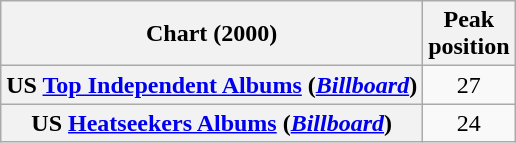<table class="wikitable sortable plainrowheaders" style="text-align:center">
<tr>
<th scope="col">Chart (2000)</th>
<th scope="col">Peak<br>position</th>
</tr>
<tr>
<th scope="row">US <a href='#'>Top Independent Albums</a> (<em><a href='#'>Billboard</a></em>)</th>
<td align="center">27</td>
</tr>
<tr>
<th scope="row">US <a href='#'>Heatseekers Albums</a> (<em><a href='#'>Billboard</a></em>)</th>
<td align="center">24</td>
</tr>
</table>
